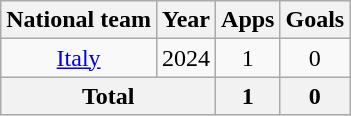<table class=wikitable style=text-align:center>
<tr>
<th>National team</th>
<th>Year</th>
<th>Apps</th>
<th>Goals</th>
</tr>
<tr>
<td><a href='#'>Italy</a></td>
<td>2024</td>
<td>1</td>
<td>0</td>
</tr>
<tr>
<th colspan="2">Total</th>
<th>1</th>
<th>0</th>
</tr>
</table>
